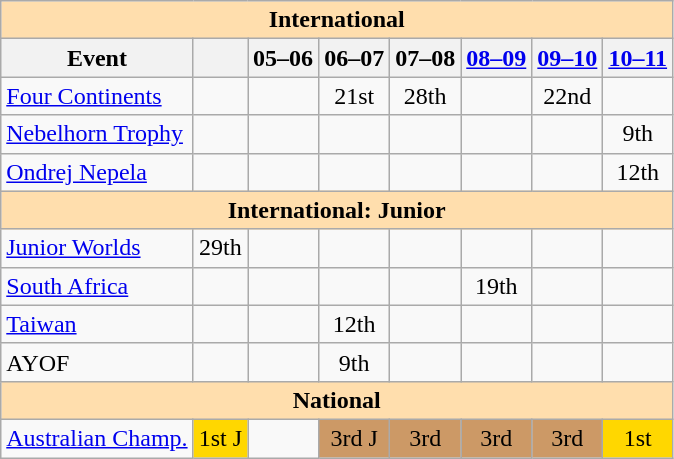<table class="wikitable" style="text-align:center">
<tr>
<th style="background-color: #ffdead; " colspan=8 align=center>International</th>
</tr>
<tr>
<th>Event</th>
<th></th>
<th>05–06</th>
<th>06–07</th>
<th>07–08</th>
<th><a href='#'>08–09</a></th>
<th><a href='#'>09–10</a></th>
<th><a href='#'>10–11</a></th>
</tr>
<tr>
<td align=left><a href='#'>Four Continents</a></td>
<td></td>
<td></td>
<td>21st</td>
<td>28th</td>
<td></td>
<td>22nd</td>
<td></td>
</tr>
<tr>
<td align=left><a href='#'>Nebelhorn Trophy</a></td>
<td></td>
<td></td>
<td></td>
<td></td>
<td></td>
<td></td>
<td>9th</td>
</tr>
<tr>
<td align=left><a href='#'>Ondrej Nepela</a></td>
<td></td>
<td></td>
<td></td>
<td></td>
<td></td>
<td></td>
<td>12th</td>
</tr>
<tr>
<th style="background-color: #ffdead; " colspan=8 align=center>International: Junior</th>
</tr>
<tr>
<td align=left><a href='#'>Junior Worlds</a></td>
<td>29th</td>
<td></td>
<td></td>
<td></td>
<td></td>
<td></td>
<td></td>
</tr>
<tr>
<td align=left> <a href='#'>South Africa</a></td>
<td></td>
<td></td>
<td></td>
<td></td>
<td>19th</td>
<td></td>
<td></td>
</tr>
<tr>
<td align=left> <a href='#'>Taiwan</a></td>
<td></td>
<td></td>
<td>12th</td>
<td></td>
<td></td>
<td></td>
<td></td>
</tr>
<tr>
<td align=left>AYOF</td>
<td></td>
<td></td>
<td>9th</td>
<td></td>
<td></td>
<td></td>
<td></td>
</tr>
<tr>
<th style="background-color: #ffdead; " colspan=8 align=center>National</th>
</tr>
<tr>
<td align=left><a href='#'>Australian Champ.</a></td>
<td bgcolor=gold>1st J</td>
<td></td>
<td bgcolor=cc9966>3rd J</td>
<td bgcolor=cc9966>3rd</td>
<td bgcolor=cc9966>3rd</td>
<td bgcolor=cc9966>3rd</td>
<td bgcolor=gold>1st</td>
</tr>
</table>
